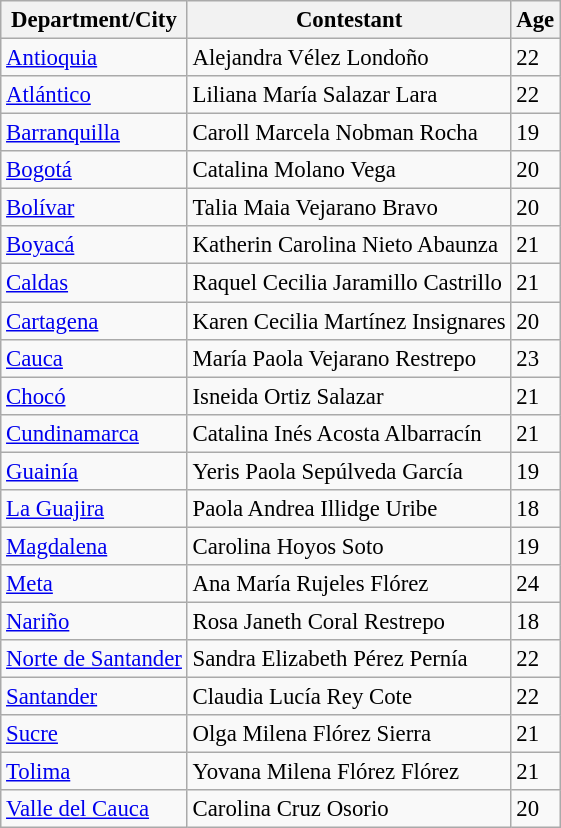<table class="wikitable sortable" style="font-size: 95%;">
<tr>
<th>Department/City</th>
<th>Contestant</th>
<th>Age</th>
</tr>
<tr>
<td><a href='#'>Antioquia</a></td>
<td>Alejandra Vélez Londoño</td>
<td>22</td>
</tr>
<tr>
<td><a href='#'>Atlántico</a></td>
<td>Liliana María Salazar Lara</td>
<td>22</td>
</tr>
<tr>
<td><a href='#'>Barranquilla</a></td>
<td>Caroll Marcela Nobman Rocha</td>
<td>19</td>
</tr>
<tr>
<td><a href='#'>Bogotá</a></td>
<td>Catalina Molano Vega</td>
<td>20</td>
</tr>
<tr>
<td><a href='#'>Bolívar</a></td>
<td>Talia Maia Vejarano Bravo</td>
<td>20</td>
</tr>
<tr>
<td><a href='#'>Boyacá</a></td>
<td>Katherin Carolina Nieto Abaunza</td>
<td>21</td>
</tr>
<tr>
<td><a href='#'>Caldas</a></td>
<td>Raquel Cecilia Jaramillo Castrillo</td>
<td>21</td>
</tr>
<tr>
<td><a href='#'>Cartagena</a></td>
<td>Karen Cecilia Martínez Insignares</td>
<td>20</td>
</tr>
<tr>
<td><a href='#'>Cauca</a></td>
<td>María Paola Vejarano Restrepo</td>
<td>23</td>
</tr>
<tr>
<td><a href='#'>Chocó</a></td>
<td>Isneida Ortiz Salazar</td>
<td>21</td>
</tr>
<tr>
<td><a href='#'>Cundinamarca</a></td>
<td>Catalina Inés Acosta Albarracín</td>
<td>21</td>
</tr>
<tr>
<td><a href='#'>Guainía</a></td>
<td>Yeris Paola Sepúlveda García</td>
<td>19</td>
</tr>
<tr>
<td><a href='#'>La Guajira</a></td>
<td>Paola Andrea Illidge Uribe</td>
<td>18</td>
</tr>
<tr>
<td><a href='#'>Magdalena</a></td>
<td>Carolina Hoyos Soto</td>
<td>19</td>
</tr>
<tr>
<td><a href='#'>Meta</a></td>
<td>Ana María Rujeles Flórez</td>
<td>24</td>
</tr>
<tr>
<td><a href='#'>Nariño</a></td>
<td>Rosa Janeth Coral Restrepo</td>
<td>18</td>
</tr>
<tr>
<td><a href='#'>Norte de Santander</a></td>
<td>Sandra Elizabeth Pérez Pernía</td>
<td>22</td>
</tr>
<tr>
<td><a href='#'>Santander</a></td>
<td>Claudia Lucía Rey Cote</td>
<td>22</td>
</tr>
<tr>
<td><a href='#'>Sucre</a></td>
<td>Olga Milena Flórez Sierra</td>
<td>21</td>
</tr>
<tr>
<td><a href='#'>Tolima</a></td>
<td>Yovana Milena Flórez Flórez</td>
<td>21</td>
</tr>
<tr>
<td><a href='#'>Valle del Cauca</a></td>
<td>Carolina Cruz Osorio</td>
<td>20</td>
</tr>
</table>
